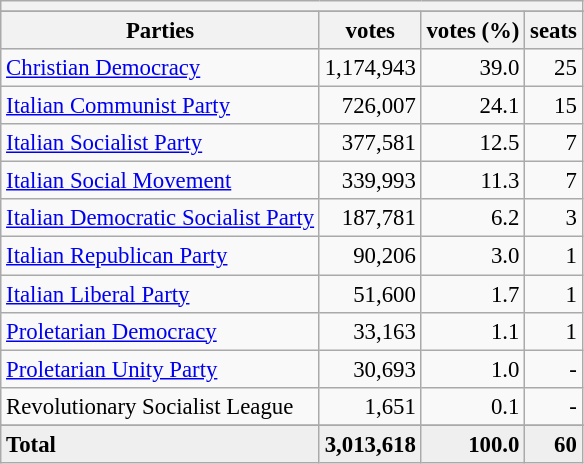<table class="wikitable" style="font-size:95%">
<tr>
<th colspan=4></th>
</tr>
<tr>
</tr>
<tr bgcolor="EFEFEF">
<th>Parties</th>
<th>votes</th>
<th>votes (%)</th>
<th>seats</th>
</tr>
<tr>
<td><a href='#'>Christian Democracy</a></td>
<td align=right>1,174,943</td>
<td align=right>39.0</td>
<td align=right>25</td>
</tr>
<tr>
<td><a href='#'>Italian Communist Party</a></td>
<td align=right>726,007</td>
<td align=right>24.1</td>
<td align=right>15</td>
</tr>
<tr>
<td><a href='#'>Italian Socialist Party</a></td>
<td align=right>377,581</td>
<td align=right>12.5</td>
<td align=right>7</td>
</tr>
<tr>
<td><a href='#'>Italian Social Movement</a></td>
<td align=right>339,993</td>
<td align=right>11.3</td>
<td align=right>7</td>
</tr>
<tr>
<td><a href='#'>Italian Democratic Socialist Party</a></td>
<td align=right>187,781</td>
<td align=right>6.2</td>
<td align=right>3</td>
</tr>
<tr>
<td><a href='#'>Italian Republican Party</a></td>
<td align=right>90,206</td>
<td align=right>3.0</td>
<td align=right>1</td>
</tr>
<tr>
<td><a href='#'>Italian Liberal Party</a></td>
<td align=right>51,600</td>
<td align=right>1.7</td>
<td align=right>1</td>
</tr>
<tr>
<td><a href='#'>Proletarian Democracy</a></td>
<td align=right>33,163</td>
<td align=right>1.1</td>
<td align=right>1</td>
</tr>
<tr>
<td><a href='#'>Proletarian Unity Party</a></td>
<td align=right>30,693</td>
<td align=right>1.0</td>
<td align=right>-</td>
</tr>
<tr>
<td>Revolutionary Socialist League</td>
<td align=right>1,651</td>
<td align=right>0.1</td>
<td align=right>-</td>
</tr>
<tr>
</tr>
<tr bgcolor="EFEFEF">
<td><strong>Total</strong></td>
<td align=right><strong>3,013,618</strong></td>
<td align=right><strong>100.0</strong></td>
<td align=right><strong>60</strong></td>
</tr>
</table>
